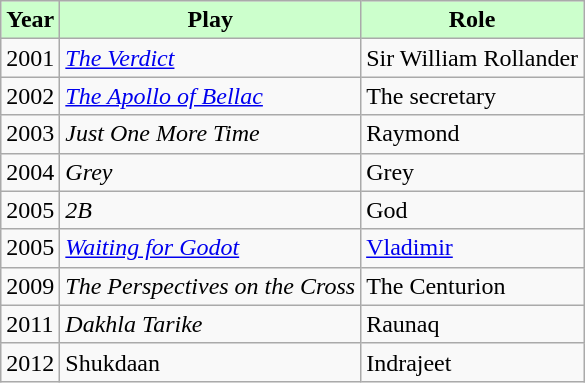<table class="wikitable sortable">
<tr>
<th style="background:#cfc; text-align:center;">Year</th>
<th style="background:#cfc; text-align:center;">Play</th>
<th style="background:#cfc; text-align:center;">Role</th>
</tr>
<tr>
<td>2001</td>
<td><em><a href='#'>The Verdict</a></em></td>
<td>Sir William Rollander</td>
</tr>
<tr>
<td>2002</td>
<td><em><a href='#'>The Apollo of Bellac</a></em></td>
<td>The secretary</td>
</tr>
<tr>
<td>2003</td>
<td><em>Just One More Time</em></td>
<td>Raymond</td>
</tr>
<tr>
<td>2004</td>
<td><em>Grey</em></td>
<td>Grey</td>
</tr>
<tr>
<td>2005</td>
<td><em>2B</em></td>
<td>God</td>
</tr>
<tr>
<td>2005</td>
<td><em><a href='#'>Waiting for Godot</a></em></td>
<td><a href='#'>Vladimir</a></td>
</tr>
<tr>
<td>2009</td>
<td><em>The Perspectives on the Cross</em></td>
<td>The Centurion</td>
</tr>
<tr>
<td>2011</td>
<td><em>Dakhla Tarike</em></td>
<td>Raunaq</td>
</tr>
<tr>
<td>2012</td>
<td>Shukdaan</td>
<td>Indrajeet</td>
</tr>
</table>
